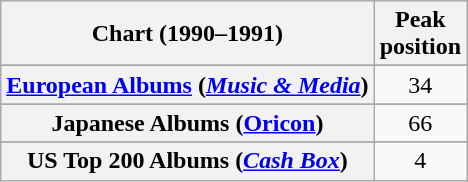<table class="wikitable sortable plainrowheaders" style="text-align:center">
<tr>
<th scope="col">Chart (1990–1991)</th>
<th scope="col">Peak<br>position</th>
</tr>
<tr>
</tr>
<tr>
</tr>
<tr>
</tr>
<tr>
<th scope="row"><a href='#'>European Albums</a> (<em><a href='#'>Music & Media</a></em>)</th>
<td>34</td>
</tr>
<tr>
</tr>
<tr>
<th scope="row">Japanese Albums (<a href='#'>Oricon</a>)</th>
<td>66</td>
</tr>
<tr>
</tr>
<tr>
</tr>
<tr>
</tr>
<tr>
<th scope="row">US Top 200 Albums (<em><a href='#'>Cash Box</a></em>)</th>
<td>4</td>
</tr>
</table>
